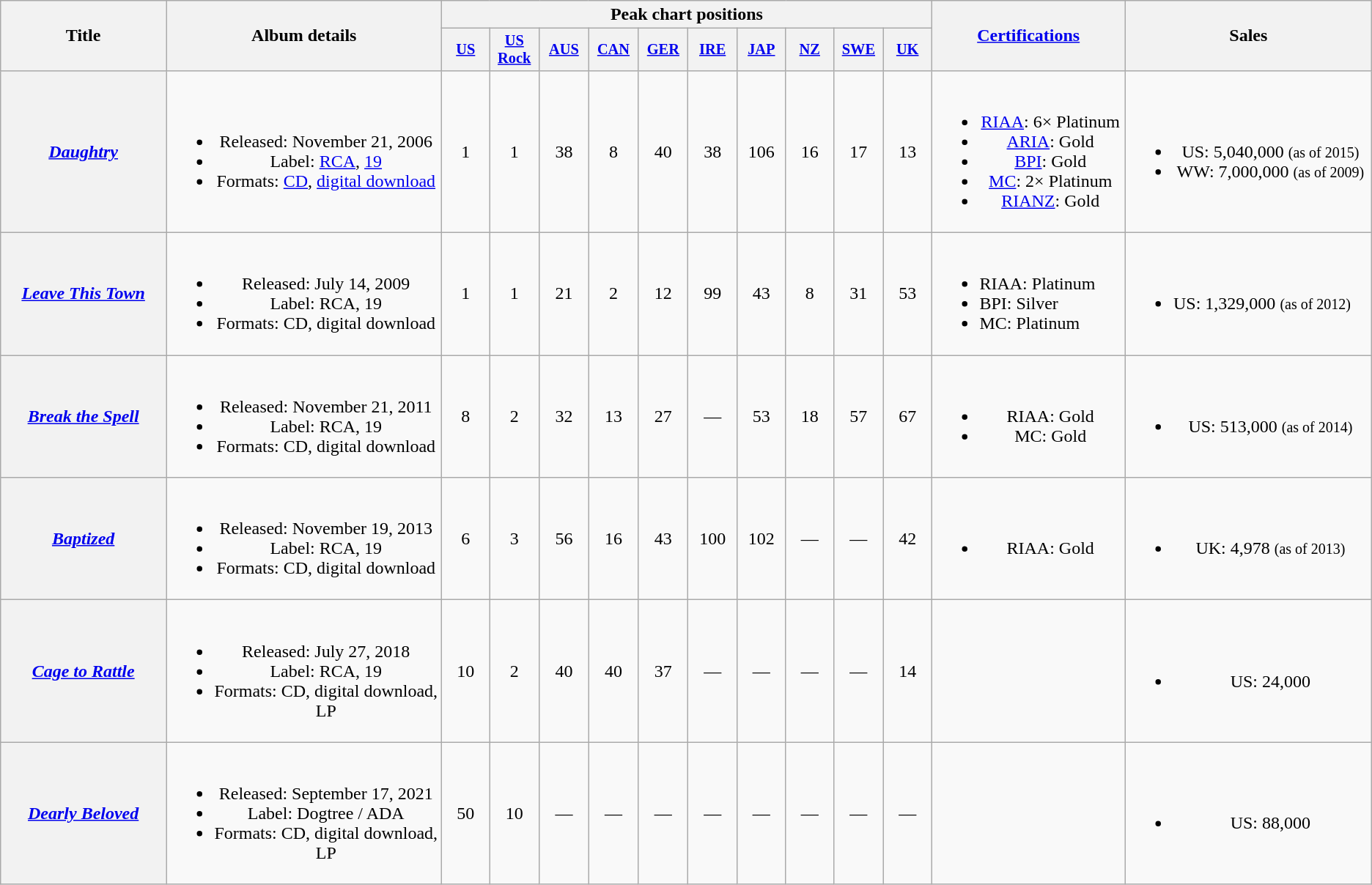<table class="wikitable plainrowheaders" style="text-align:center;" border="1">
<tr>
<th scope="col" rowspan="2" style="width:10em;">Title</th>
<th scope="col" rowspan="2" style="width:17em;">Album details</th>
<th scope="col" colspan="10">Peak chart positions</th>
<th scope="col" rowspan="2" style="width:11.5em;"><a href='#'>Certifications</a></th>
<th scope="col" rowspan="2" style="width:15em;">Sales</th>
</tr>
<tr>
<th scope="col" style="width:3em;font-size:85%;"><a href='#'>US</a><br></th>
<th scope="col" style="width:3em;font-size:85%;"><a href='#'>US<br>Rock</a><br></th>
<th scope="col" style="width:3em;font-size:85%;"><a href='#'>AUS</a><br></th>
<th scope="col" style="width:3em;font-size:85%;"><a href='#'>CAN</a><br></th>
<th scope="col" style="width:3em;font-size:85%;"><a href='#'>GER</a><br></th>
<th scope="col" style="width:3em;font-size:85%;"><a href='#'>IRE</a><br></th>
<th scope="col" style="width:3em;font-size:85%;"><a href='#'>JAP</a><br></th>
<th scope="col" style="width:3em;font-size:85%;"><a href='#'>NZ</a><br></th>
<th scope="col" style="width:3em;font-size:85%;"><a href='#'>SWE</a><br></th>
<th scope="col" style="width:3em;font-size:85%;"><a href='#'>UK</a><br></th>
</tr>
<tr>
<th scope="row"><em><a href='#'>Daughtry</a></em></th>
<td><br><ul><li>Released: November 21, 2006</li><li>Label: <a href='#'>RCA</a>, <a href='#'>19</a></li><li>Formats: <a href='#'>CD</a>, <a href='#'>digital download</a></li></ul></td>
<td>1</td>
<td>1</td>
<td>38</td>
<td>8</td>
<td>40</td>
<td>38</td>
<td>106</td>
<td>16</td>
<td>17</td>
<td>13</td>
<td><br><ul><li><a href='#'>RIAA</a>: 6× Platinum</li><li><a href='#'>ARIA</a>: Gold</li><li><a href='#'>BPI</a>: Gold</li><li><a href='#'>MC</a>: 2× Platinum</li><li><a href='#'>RIANZ</a>: Gold</li></ul></td>
<td><br><ul><li>US: 5,040,000 <small>(as of 2015)</small></li><li>WW: 7,000,000 <small>(as of 2009)</small></li></ul></td>
</tr>
<tr>
<th scope="row"><em><a href='#'>Leave This Town</a></em></th>
<td><br><ul><li>Released: July 14, 2009</li><li>Label: RCA, 19</li><li>Formats: CD, digital download</li></ul></td>
<td>1</td>
<td>1</td>
<td>21</td>
<td>2</td>
<td>12</td>
<td>99</td>
<td>43</td>
<td>8</td>
<td>31</td>
<td>53</td>
<td align=left><br><ul><li>RIAA: Platinum</li><li>BPI: Silver</li><li>MC: Platinum</li></ul></td>
<td align=left><br><ul><li>US: 1,329,000 <small>(as of 2012)</small></li></ul></td>
</tr>
<tr>
<th scope="row"><em><a href='#'>Break the Spell</a></em></th>
<td><br><ul><li>Released: November 21, 2011</li><li>Label: RCA, 19</li><li>Formats: CD, digital download</li></ul></td>
<td>8</td>
<td>2</td>
<td>32</td>
<td>13</td>
<td>27</td>
<td>—</td>
<td>53</td>
<td>18</td>
<td>57</td>
<td>67</td>
<td><br><ul><li>RIAA: Gold</li><li>MC: Gold</li></ul></td>
<td><br><ul><li>US: 513,000 <small>(as of 2014)</small></li></ul></td>
</tr>
<tr>
<th scope="row"><em><a href='#'>Baptized</a></em></th>
<td><br><ul><li>Released: November 19, 2013</li><li>Label: RCA, 19</li><li>Formats: CD, digital download</li></ul></td>
<td>6</td>
<td>3</td>
<td>56</td>
<td>16</td>
<td>43</td>
<td>100</td>
<td>102</td>
<td>—</td>
<td>—</td>
<td>42</td>
<td><br><ul><li>RIAA: Gold</li></ul></td>
<td><br><ul><li>UK: 4,978 <small>(as of 2013)</small></li></ul></td>
</tr>
<tr>
<th scope="row"><em><a href='#'>Cage to Rattle</a></em></th>
<td><br><ul><li>Released: July 27, 2018</li><li>Label: RCA, 19</li><li>Formats: CD, digital download, LP</li></ul></td>
<td>10</td>
<td>2</td>
<td>40</td>
<td>40</td>
<td>37</td>
<td>—</td>
<td>—</td>
<td>—</td>
<td>—</td>
<td>14</td>
<td></td>
<td><br><ul><li>US: 24,000</li></ul></td>
</tr>
<tr>
<th scope="row"><em><a href='#'>Dearly Beloved</a></em></th>
<td><br><ul><li>Released: September 17, 2021</li><li>Label: Dogtree / ADA</li><li>Formats: CD, digital download, LP</li></ul></td>
<td>50</td>
<td>10</td>
<td>—</td>
<td>—</td>
<td>—</td>
<td>—</td>
<td>—</td>
<td>—</td>
<td>—</td>
<td>—</td>
<td></td>
<td><br><ul><li>US: 88,000</li></ul></td>
</tr>
</table>
